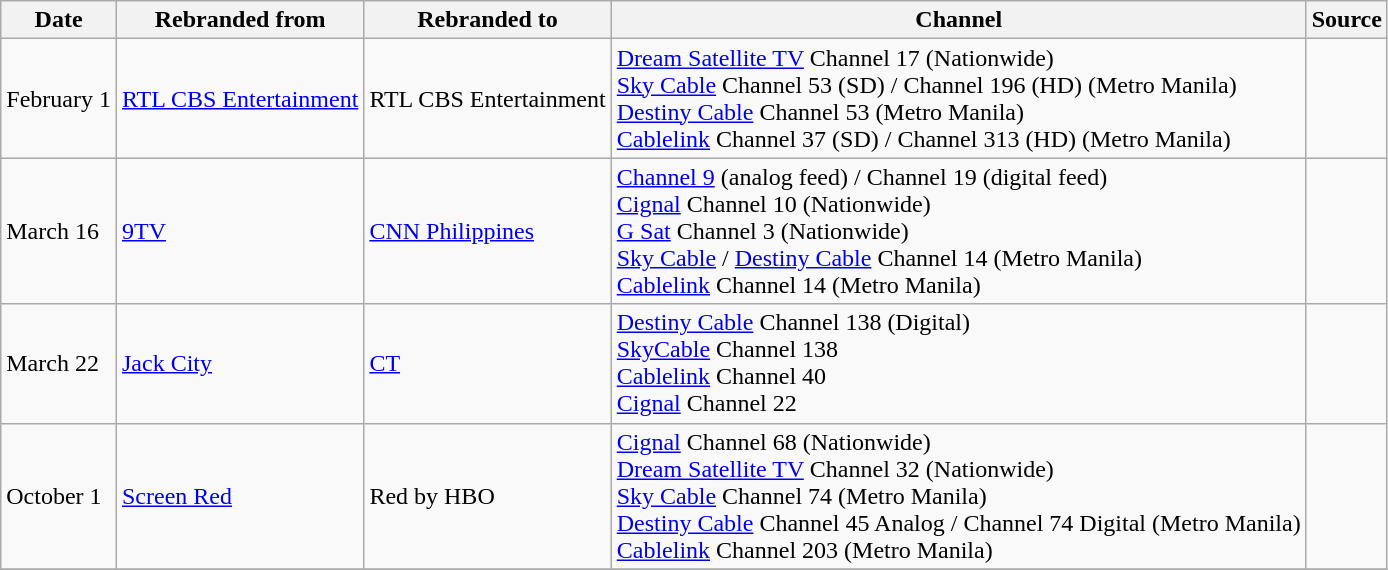<table class="wikitable">
<tr>
<th>Date</th>
<th>Rebranded from</th>
<th>Rebranded to</th>
<th>Channel</th>
<th>Source</th>
</tr>
<tr>
<td>February 1</td>
<td><a href='#'>RTL CBS Entertainment</a><br></td>
<td>RTL CBS Entertainment<br></td>
<td><a href='#'>Dream Satellite TV</a> Channel 17 (Nationwide)<br><a href='#'>Sky Cable</a> Channel 53 (SD) / Channel 196 (HD) (Metro Manila)<br><a href='#'>Destiny Cable</a> Channel 53 (Metro Manila)<br><a href='#'>Cablelink</a> Channel 37 (SD) / Channel 313 (HD) (Metro Manila)</td>
<td></td>
</tr>
<tr>
<td>March 16</td>
<td><a href='#'>9TV</a></td>
<td><a href='#'>CNN Philippines</a></td>
<td><a href='#'>Channel 9</a> (analog feed) / Channel 19 (digital feed)<br><a href='#'>Cignal</a> Channel 10 (Nationwide)<br><a href='#'>G Sat</a> Channel 3 (Nationwide)<br><a href='#'>Sky Cable</a> / <a href='#'>Destiny Cable</a> Channel 14 (Metro Manila)<br><a href='#'>Cablelink</a> Channel 14 (Metro Manila)</td>
<td></td>
</tr>
<tr>
<td>March 22</td>
<td><a href='#'>Jack City</a></td>
<td><a href='#'>CT</a></td>
<td><a href='#'>Destiny Cable</a> Channel 138 (Digital)<br><a href='#'>SkyCable</a> Channel 138<br><a href='#'>Cablelink</a> Channel 40<br><a href='#'>Cignal</a> Channel 22</td>
<td></td>
</tr>
<tr>
<td>October 1</td>
<td><a href='#'>Screen Red</a></td>
<td>Red by HBO</td>
<td><a href='#'>Cignal</a> Channel 68 (Nationwide)<br><a href='#'>Dream Satellite TV</a> Channel 32 (Nationwide)<br><a href='#'>Sky Cable</a> Channel 74 (Metro Manila)<br><a href='#'>Destiny Cable</a> Channel 45 Analog / Channel 74 Digital (Metro Manila)<br><a href='#'>Cablelink</a> Channel 203 (Metro Manila)</td>
<td></td>
</tr>
<tr>
</tr>
</table>
